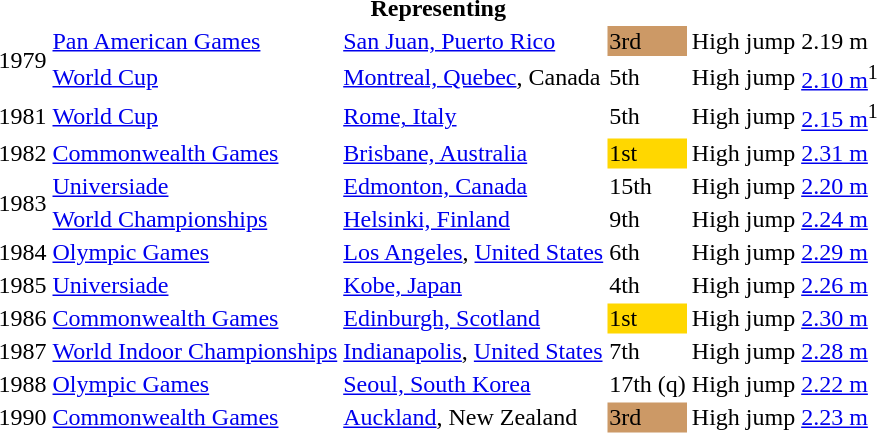<table>
<tr>
<th colspan="6">Representing </th>
</tr>
<tr>
<td rowspan=2>1979</td>
<td><a href='#'>Pan American Games</a></td>
<td><a href='#'>San Juan, Puerto Rico</a></td>
<td bgcolor="cc9966">3rd</td>
<td>High jump</td>
<td>2.19 m</td>
</tr>
<tr>
<td><a href='#'>World Cup</a></td>
<td><a href='#'>Montreal, Quebec</a>, Canada</td>
<td>5th</td>
<td>High jump</td>
<td><a href='#'>2.10 m</a><sup>1</sup></td>
</tr>
<tr>
<td>1981</td>
<td><a href='#'>World Cup</a></td>
<td><a href='#'>Rome, Italy</a></td>
<td>5th</td>
<td>High jump</td>
<td><a href='#'>2.15 m</a><sup>1</sup></td>
</tr>
<tr>
<td>1982</td>
<td><a href='#'>Commonwealth Games</a></td>
<td><a href='#'>Brisbane, Australia</a></td>
<td bgcolor="gold">1st</td>
<td>High jump</td>
<td><a href='#'>2.31 m</a></td>
</tr>
<tr>
<td rowspan=2>1983</td>
<td><a href='#'>Universiade</a></td>
<td><a href='#'>Edmonton, Canada</a></td>
<td>15th</td>
<td>High jump</td>
<td><a href='#'>2.20 m</a></td>
</tr>
<tr>
<td><a href='#'>World Championships</a></td>
<td><a href='#'>Helsinki, Finland</a></td>
<td>9th</td>
<td>High jump</td>
<td><a href='#'>2.24 m</a></td>
</tr>
<tr>
<td>1984</td>
<td><a href='#'>Olympic Games</a></td>
<td><a href='#'>Los Angeles</a>, <a href='#'>United States</a></td>
<td>6th</td>
<td>High jump</td>
<td><a href='#'>2.29 m</a></td>
</tr>
<tr>
<td>1985</td>
<td><a href='#'>Universiade</a></td>
<td><a href='#'>Kobe, Japan</a></td>
<td>4th</td>
<td>High jump</td>
<td><a href='#'>2.26 m</a></td>
</tr>
<tr>
<td>1986</td>
<td><a href='#'>Commonwealth Games</a></td>
<td><a href='#'>Edinburgh, Scotland</a></td>
<td bgcolor="gold">1st</td>
<td>High jump</td>
<td><a href='#'>2.30 m</a></td>
</tr>
<tr>
<td>1987</td>
<td><a href='#'>World Indoor Championships</a></td>
<td><a href='#'>Indianapolis</a>, <a href='#'>United States</a></td>
<td>7th</td>
<td>High jump</td>
<td><a href='#'>2.28 m</a></td>
</tr>
<tr>
<td>1988</td>
<td><a href='#'>Olympic Games</a></td>
<td><a href='#'>Seoul, South Korea</a></td>
<td>17th (q)</td>
<td>High jump</td>
<td><a href='#'>2.22 m</a></td>
</tr>
<tr>
<td>1990</td>
<td><a href='#'>Commonwealth Games</a></td>
<td><a href='#'>Auckland</a>, New Zealand</td>
<td bgcolor="cc9966">3rd</td>
<td>High jump</td>
<td><a href='#'>2.23 m</a></td>
</tr>
</table>
